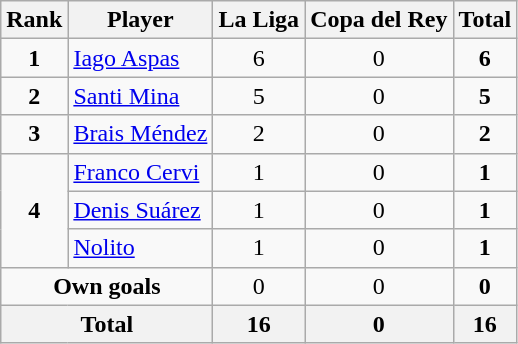<table class="wikitable" style="text-align:center;">
<tr>
<th>Rank</th>
<th>Player</th>
<th>La Liga</th>
<th>Copa del Rey</th>
<th>Total</th>
</tr>
<tr>
<td><strong>1</strong></td>
<td align=left> <a href='#'>Iago Aspas</a></td>
<td>6</td>
<td>0</td>
<td><strong>6</strong></td>
</tr>
<tr>
<td><strong>2</strong></td>
<td align=left> <a href='#'>Santi Mina</a></td>
<td>5</td>
<td>0</td>
<td><strong>5</strong></td>
</tr>
<tr>
<td><strong>3</strong></td>
<td align=left> <a href='#'>Brais Méndez</a></td>
<td>2</td>
<td>0</td>
<td><strong>2</strong></td>
</tr>
<tr>
<td rowspan=3><strong>4</strong></td>
<td align=left> <a href='#'>Franco Cervi</a></td>
<td>1</td>
<td>0</td>
<td><strong>1</strong></td>
</tr>
<tr>
<td align=left> <a href='#'>Denis Suárez</a></td>
<td>1</td>
<td>0</td>
<td><strong>1</strong></td>
</tr>
<tr>
<td align=left> <a href='#'>Nolito</a></td>
<td>1</td>
<td>0</td>
<td><strong>1</strong></td>
</tr>
<tr>
<td align=center colspan=2><strong>Own goals</strong></td>
<td>0</td>
<td>0</td>
<td><strong>0</strong></td>
</tr>
<tr>
<th colspan=2>Total</th>
<th>16</th>
<th>0</th>
<th><strong>16</strong></th>
</tr>
</table>
